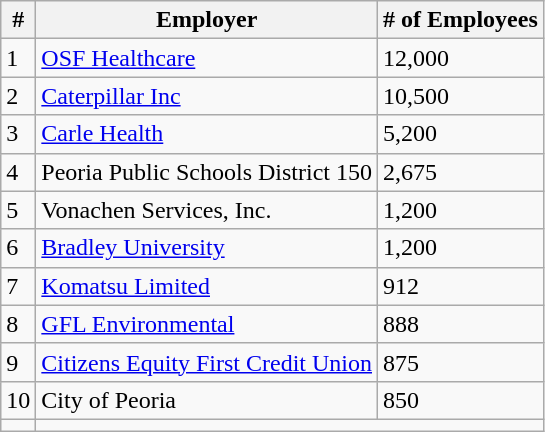<table class="wikitable">
<tr>
<th>#</th>
<th>Employer</th>
<th># of Employees</th>
</tr>
<tr>
<td>1</td>
<td><a href='#'>OSF Healthcare</a></td>
<td>12,000</td>
</tr>
<tr>
<td>2</td>
<td><a href='#'>Caterpillar Inc</a></td>
<td>10,500</td>
</tr>
<tr>
<td>3</td>
<td><a href='#'>Carle Health</a></td>
<td>5,200</td>
</tr>
<tr>
<td>4</td>
<td>Peoria Public Schools District 150</td>
<td>2,675</td>
</tr>
<tr>
<td>5</td>
<td>Vonachen Services, Inc.</td>
<td>1,200</td>
</tr>
<tr>
<td>6</td>
<td><a href='#'>Bradley University</a></td>
<td>1,200</td>
</tr>
<tr>
<td>7</td>
<td><a href='#'>Komatsu Limited</a></td>
<td>912</td>
</tr>
<tr>
<td>8</td>
<td><a href='#'>GFL Environmental</a></td>
<td>888</td>
</tr>
<tr>
<td>9</td>
<td><a href='#'>Citizens Equity First Credit Union</a></td>
<td>875</td>
</tr>
<tr>
<td>10</td>
<td>City of Peoria</td>
<td>850</td>
</tr>
<tr>
<td></td>
</tr>
</table>
